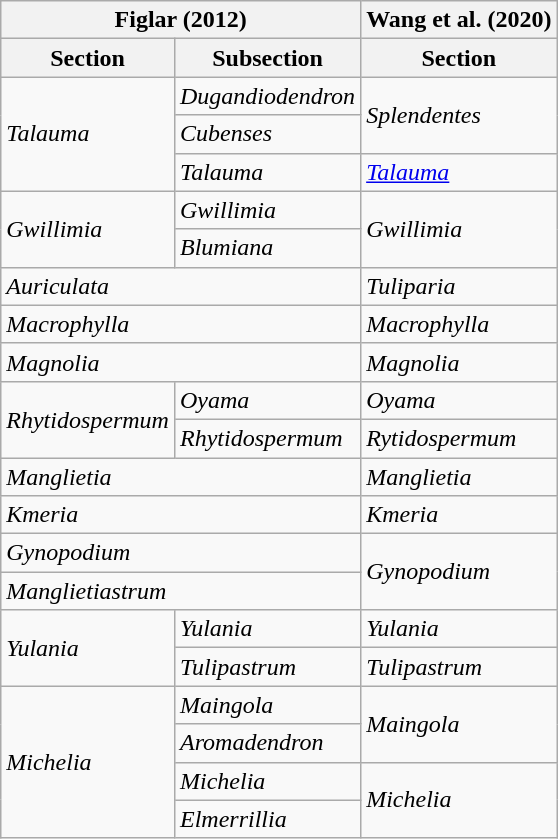<table class="wikitable">
<tr>
<th colspan=2>Figlar (2012)</th>
<th>Wang et al. (2020)</th>
</tr>
<tr>
<th>Section</th>
<th>Subsection</th>
<th>Section</th>
</tr>
<tr>
<td rowspan=3><em>Talauma</em></td>
<td><em>Dugandiodendron</em></td>
<td rowspan=2><em>Splendentes</em></td>
</tr>
<tr>
<td><em>Cubenses</em></td>
</tr>
<tr>
<td><em>Talauma</em></td>
<td><em><a href='#'>Talauma</a></em></td>
</tr>
<tr>
<td rowspan=2><em>Gwillimia</em></td>
<td><em>Gwillimia</em></td>
<td rowspan=2><em>Gwillimia</em></td>
</tr>
<tr>
<td><em>Blumiana</em></td>
</tr>
<tr>
<td colspan=2><em>Auriculata</em></td>
<td><em>Tuliparia</em></td>
</tr>
<tr>
<td colspan=2><em>Macrophylla</em></td>
<td><em>Macrophylla</em></td>
</tr>
<tr>
<td colspan=2><em>Magnolia</em></td>
<td><em>Magnolia</em></td>
</tr>
<tr>
<td rowspan=2><em>Rhytidospermum</em></td>
<td><em>Oyama</em></td>
<td><em>Oyama</em></td>
</tr>
<tr>
<td><em>Rhytidospermum</em></td>
<td><em>Rytidospermum</em></td>
</tr>
<tr>
<td colspan=2><em>Manglietia</em></td>
<td><em>Manglietia</em></td>
</tr>
<tr>
<td colspan=2><em>Kmeria</em></td>
<td><em>Kmeria</em></td>
</tr>
<tr>
<td colspan=2><em>Gynopodium</em></td>
<td rowspan=2><em>Gynopodium</em></td>
</tr>
<tr>
<td colspan=2><em>Manglietiastrum</em></td>
</tr>
<tr>
<td rowspan=2><em>Yulania</em></td>
<td><em>Yulania</em></td>
<td><em>Yulania</em></td>
</tr>
<tr>
<td><em>Tulipastrum</em></td>
<td><em>Tulipastrum</em></td>
</tr>
<tr>
<td rowspan=4><em>Michelia</em></td>
<td><em>Maingola</em></td>
<td rowspan=2><em>Maingola</em></td>
</tr>
<tr>
<td><em>Aromadendron</em></td>
</tr>
<tr>
<td><em>Michelia</em></td>
<td rowspan=2><em>Michelia</em></td>
</tr>
<tr>
<td><em>Elmerrillia</em></td>
</tr>
</table>
